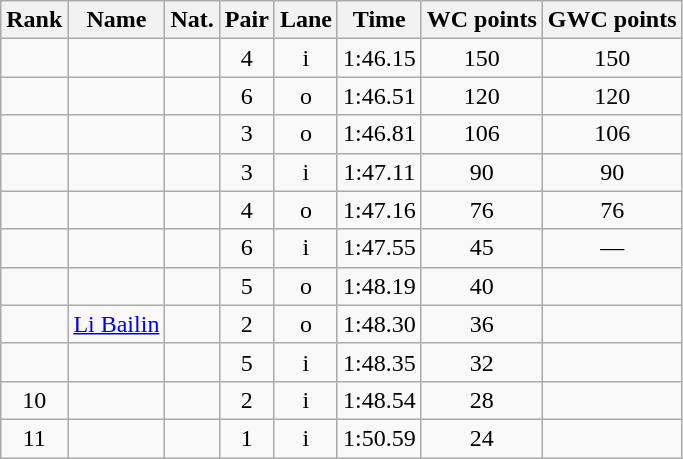<table class="wikitable sortable" style="text-align:center">
<tr>
<th>Rank</th>
<th>Name</th>
<th>Nat.</th>
<th>Pair</th>
<th>Lane</th>
<th>Time</th>
<th>WC points</th>
<th>GWC points</th>
</tr>
<tr>
<td></td>
<td align=left></td>
<td></td>
<td>4</td>
<td>i</td>
<td>1:46.15</td>
<td>150</td>
<td>150</td>
</tr>
<tr>
<td></td>
<td align=left></td>
<td></td>
<td>6</td>
<td>o</td>
<td>1:46.51</td>
<td>120</td>
<td>120</td>
</tr>
<tr>
<td></td>
<td align=left></td>
<td></td>
<td>3</td>
<td>o</td>
<td>1:46.81</td>
<td>106</td>
<td>106</td>
</tr>
<tr>
<td></td>
<td align=left></td>
<td></td>
<td>3</td>
<td>i</td>
<td>1:47.11</td>
<td>90</td>
<td>90</td>
</tr>
<tr>
<td></td>
<td align=left></td>
<td></td>
<td>4</td>
<td>o</td>
<td>1:47.16</td>
<td>76</td>
<td>76</td>
</tr>
<tr>
<td></td>
<td align=left></td>
<td></td>
<td>6</td>
<td>i</td>
<td>1:47.55</td>
<td>45</td>
<td>—</td>
</tr>
<tr>
<td></td>
<td align=left></td>
<td></td>
<td>5</td>
<td>o</td>
<td>1:48.19</td>
<td>40</td>
<td></td>
</tr>
<tr>
<td></td>
<td align=left><a href='#'>Li Bailin</a></td>
<td></td>
<td>2</td>
<td>o</td>
<td>1:48.30</td>
<td>36</td>
<td></td>
</tr>
<tr>
<td></td>
<td align=left></td>
<td></td>
<td>5</td>
<td>i</td>
<td>1:48.35</td>
<td>32</td>
<td></td>
</tr>
<tr>
<td>10</td>
<td align=left></td>
<td></td>
<td>2</td>
<td>i</td>
<td>1:48.54</td>
<td>28</td>
<td></td>
</tr>
<tr>
<td>11</td>
<td align=left></td>
<td></td>
<td>1</td>
<td>i</td>
<td>1:50.59</td>
<td>24</td>
<td></td>
</tr>
</table>
